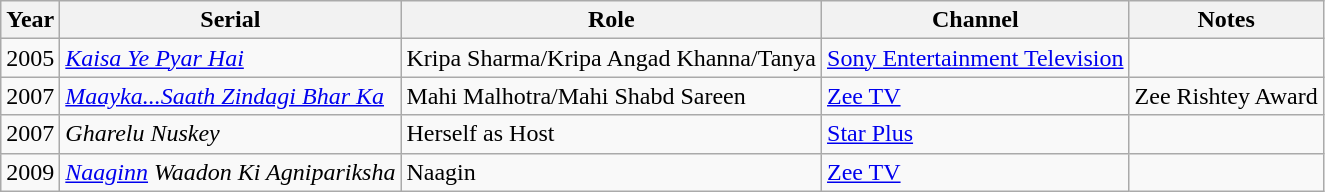<table class="wikitable" text-align:center;">
<tr>
<th>Year</th>
<th>Serial</th>
<th>Role</th>
<th>Channel</th>
<th>Notes</th>
</tr>
<tr>
<td>2005</td>
<td><em><a href='#'>Kaisa Ye Pyar Hai</a></em></td>
<td>Kripa Sharma/Kripa Angad Khanna/Tanya</td>
<td><a href='#'>Sony Entertainment Television</a></td>
<td></td>
</tr>
<tr>
<td>2007</td>
<td><em><a href='#'>Maayka...Saath Zindagi Bhar Ka</a></em></td>
<td>Mahi Malhotra/Mahi Shabd Sareen</td>
<td><a href='#'>Zee TV</a></td>
<td>Zee Rishtey Award</td>
</tr>
<tr>
<td>2007</td>
<td><em>Gharelu Nuskey</em></td>
<td>Herself as Host</td>
<td><a href='#'>Star Plus</a></td>
<td></td>
</tr>
<tr>
<td>2009</td>
<td><em><a href='#'>Naaginn</a> Waadon Ki Agnipariksha</em></td>
<td>Naagin</td>
<td><a href='#'>Zee TV</a></td>
<td></td>
</tr>
</table>
